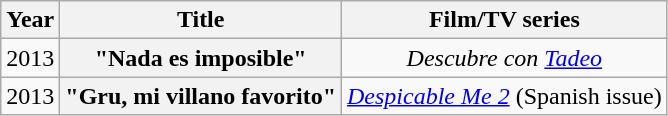<table class="wikitable plainrowheaders" style="text-align:center;">
<tr>
<th scope="col" rowspan="1">Year</th>
<th scope="col" rowspan="1">Title</th>
<th scope="col" colspan="1">Film/TV series</th>
</tr>
<tr>
<td rowspan="1">2013</td>
<th scope="row">"Nada es imposible"</th>
<td><em>Descubre con <a href='#'>Tadeo</a></em></td>
</tr>
<tr>
<td rowspan="2">2013</td>
<th scope="row">"Gru, mi villano favorito"</th>
<td><em><a href='#'>Despicable Me 2</a></em> (Spanish issue)</td>
</tr>
</table>
